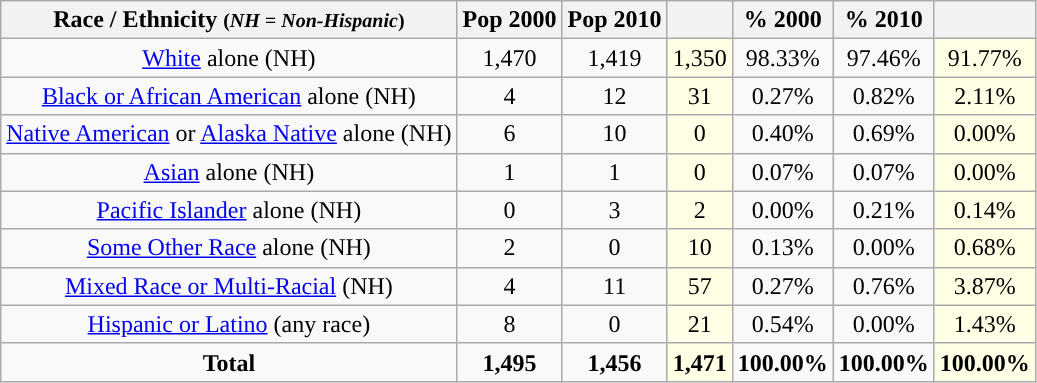<table class="wikitable" style="text-align:center;">
<tr>
<th>Race / Ethnicity <small>(<em>NH = Non-Hispanic</em>)</small></th>
<th>Pop 2000</th>
<th>Pop 2010</th>
<th></th>
<th>% 2000</th>
<th>% 2010</th>
<th></th>
</tr>
<tr>
<td><a href='#'>White</a> alone (NH)</td>
<td>1,470</td>
<td>1,419</td>
<td style='background: #ffffe6;'>1,350</td>
<td>98.33%</td>
<td>97.46%</td>
<td style='background: #ffffe6;'>91.77%</td>
</tr>
<tr>
<td><a href='#'>Black or African American</a> alone (NH)</td>
<td>4</td>
<td>12</td>
<td style='background: #ffffe6;'>31</td>
<td>0.27%</td>
<td>0.82%</td>
<td style='background: #ffffe6;'>2.11%</td>
</tr>
<tr>
<td><a href='#'>Native American</a> or <a href='#'>Alaska Native</a> alone (NH)</td>
<td>6</td>
<td>10</td>
<td style='background: #ffffe6;'>0</td>
<td>0.40%</td>
<td>0.69%</td>
<td style='background: #ffffe6;'>0.00%</td>
</tr>
<tr>
<td><a href='#'>Asian</a> alone (NH)</td>
<td>1</td>
<td>1</td>
<td style='background: #ffffe6;'>0</td>
<td>0.07%</td>
<td>0.07%</td>
<td style='background: #ffffe6;'>0.00%</td>
</tr>
<tr>
<td><a href='#'>Pacific Islander</a> alone (NH)</td>
<td>0</td>
<td>3</td>
<td style='background: #ffffe6;'>2</td>
<td>0.00%</td>
<td>0.21%</td>
<td style='background: #ffffe6;'>0.14%</td>
</tr>
<tr>
<td><a href='#'>Some Other Race</a> alone (NH)</td>
<td>2</td>
<td>0</td>
<td style='background: #ffffe6;'>10</td>
<td>0.13%</td>
<td>0.00%</td>
<td style='background: #ffffe6;'>0.68%</td>
</tr>
<tr>
<td><a href='#'>Mixed Race or Multi-Racial</a> (NH)</td>
<td>4</td>
<td>11</td>
<td style='background: #ffffe6;'>57</td>
<td>0.27%</td>
<td>0.76%</td>
<td style='background: #ffffe6;'>3.87%</td>
</tr>
<tr>
<td><a href='#'>Hispanic or Latino</a> (any race)</td>
<td>8</td>
<td>0</td>
<td style='background: #ffffe6;'>21</td>
<td>0.54%</td>
<td>0.00%</td>
<td style='background: #ffffe6;'>1.43%</td>
</tr>
<tr>
<td><strong>Total</strong></td>
<td><strong>1,495</strong></td>
<td><strong>1,456</strong></td>
<td style='background: #ffffe6;'><strong>1,471</strong></td>
<td><strong>100.00%</strong></td>
<td><strong>100.00%</strong></td>
<td style='background: #ffffe6;'><strong>100.00%</strong></td>
</tr>
</table>
